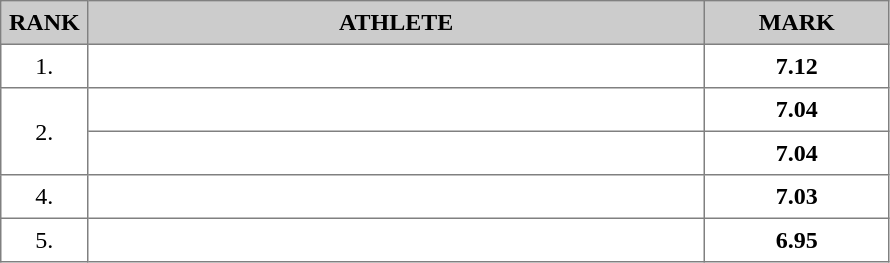<table border="1" cellspacing="2" cellpadding="5" style="border-collapse: collapse; font-size: 100%;">
<tr bgcolor="cccccc">
<th>RANK</th>
<th align="center" style="width: 25em">ATHLETE</th>
<th align="center" style="width: 7em">MARK</th>
</tr>
<tr>
<td align="center">1.</td>
<td></td>
<td align="center"><strong>7.12</strong></td>
</tr>
<tr>
<td rowspan=2 align="center">2.</td>
<td></td>
<td align="center"><strong>7.04</strong></td>
</tr>
<tr>
<td></td>
<td align="center"><strong>7.04</strong></td>
</tr>
<tr>
<td align="center">4.</td>
<td></td>
<td align="center"><strong>7.03</strong></td>
</tr>
<tr>
<td align="center">5.</td>
<td></td>
<td align="center"><strong>6.95</strong></td>
</tr>
</table>
